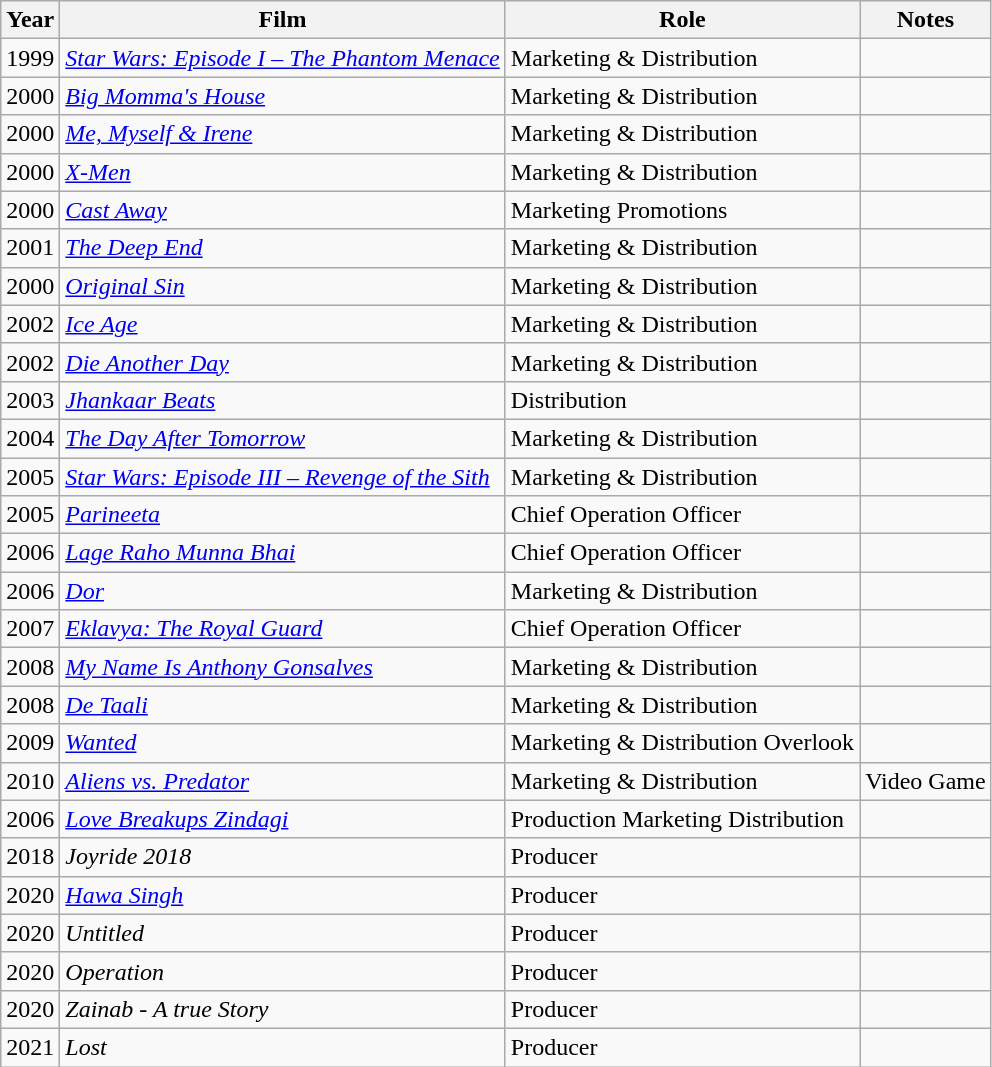<table class="wikitable">
<tr>
<th>Year</th>
<th>Film</th>
<th>Role</th>
<th>Notes</th>
</tr>
<tr>
<td>1999</td>
<td><em><a href='#'>Star Wars: Episode I – The Phantom Menace</a></em></td>
<td>Marketing & Distribution</td>
<td></td>
</tr>
<tr>
<td>2000</td>
<td><em><a href='#'>Big Momma's House</a></em></td>
<td>Marketing & Distribution</td>
<td></td>
</tr>
<tr>
<td>2000</td>
<td><em><a href='#'>Me, Myself & Irene</a></em></td>
<td>Marketing & Distribution</td>
<td></td>
</tr>
<tr>
<td>2000</td>
<td><em><a href='#'>X-Men</a></em></td>
<td>Marketing & Distribution</td>
<td></td>
</tr>
<tr>
<td>2000</td>
<td><em><a href='#'>Cast Away</a></em></td>
<td>Marketing Promotions</td>
<td></td>
</tr>
<tr>
<td>2001</td>
<td><em><a href='#'>The Deep End</a></em></td>
<td>Marketing & Distribution</td>
<td></td>
</tr>
<tr>
<td>2000</td>
<td><em><a href='#'>Original Sin</a></em></td>
<td>Marketing & Distribution</td>
<td></td>
</tr>
<tr>
<td>2002</td>
<td><em><a href='#'>Ice Age</a></em></td>
<td>Marketing & Distribution</td>
<td></td>
</tr>
<tr>
<td>2002</td>
<td><em><a href='#'>Die Another Day</a></em></td>
<td>Marketing & Distribution</td>
<td></td>
</tr>
<tr>
<td>2003</td>
<td><em><a href='#'>Jhankaar Beats</a></em></td>
<td>Distribution</td>
<td></td>
</tr>
<tr>
<td>2004</td>
<td><em><a href='#'>The Day After Tomorrow</a></em></td>
<td>Marketing & Distribution</td>
<td></td>
</tr>
<tr>
<td>2005</td>
<td><em><a href='#'>Star Wars: Episode III – Revenge of the Sith</a></em></td>
<td>Marketing & Distribution</td>
<td></td>
</tr>
<tr>
<td>2005</td>
<td><em><a href='#'>Parineeta</a></em></td>
<td>Chief Operation Officer</td>
<td></td>
</tr>
<tr>
<td>2006</td>
<td><em><a href='#'>Lage Raho Munna Bhai</a></em></td>
<td>Chief Operation Officer</td>
<td></td>
</tr>
<tr>
<td>2006</td>
<td><em><a href='#'>Dor</a></em></td>
<td>Marketing & Distribution</td>
<td></td>
</tr>
<tr>
<td>2007</td>
<td><em><a href='#'>Eklavya: The Royal Guard</a></em></td>
<td>Chief Operation Officer</td>
<td></td>
</tr>
<tr>
<td>2008</td>
<td><em><a href='#'>My Name Is Anthony Gonsalves</a></em></td>
<td>Marketing & Distribution</td>
<td></td>
</tr>
<tr>
<td>2008</td>
<td><em><a href='#'>De Taali</a></em></td>
<td>Marketing & Distribution</td>
<td></td>
</tr>
<tr>
<td>2009</td>
<td><em><a href='#'>Wanted</a></em></td>
<td>Marketing & Distribution Overlook</td>
<td></td>
</tr>
<tr>
<td>2010</td>
<td><em><a href='#'>Aliens vs. Predator</a></em></td>
<td>Marketing & Distribution</td>
<td>Video Game</td>
</tr>
<tr>
<td>2006</td>
<td><em><a href='#'>Love Breakups Zindagi</a></em></td>
<td>Production Marketing Distribution</td>
<td></td>
</tr>
<tr>
<td>2018</td>
<td><em>Joyride 2018</em></td>
<td>Producer</td>
<td></td>
</tr>
<tr>
<td>2020</td>
<td><em><a href='#'>Hawa Singh</a></em></td>
<td>Producer</td>
<td></td>
</tr>
<tr>
<td>2020</td>
<td><em>Untitled </em></td>
<td>Producer</td>
<td></td>
</tr>
<tr>
<td>2020</td>
<td><em>Operation</em></td>
<td>Producer</td>
<td></td>
</tr>
<tr>
<td>2020</td>
<td><em>Zainab - A true Story</em></td>
<td>Producer</td>
<td></td>
</tr>
<tr>
<td>2021</td>
<td><em>Lost</em></td>
<td>Producer</td>
<td></td>
</tr>
</table>
